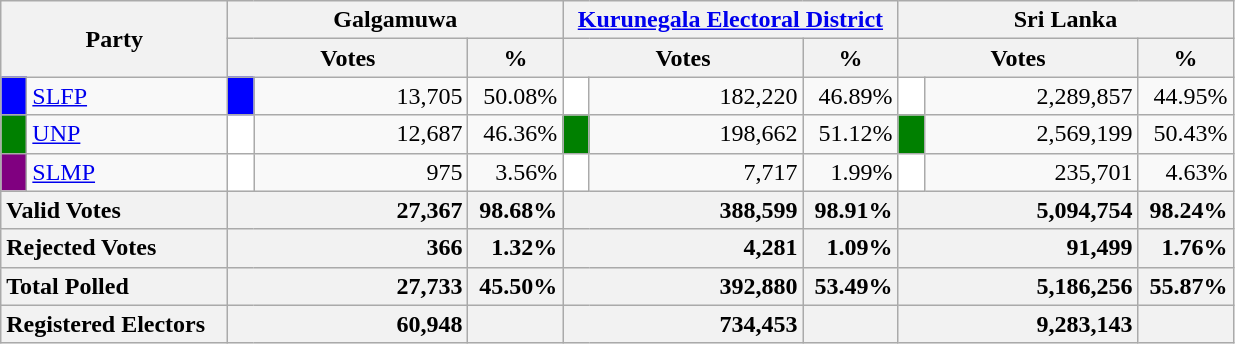<table class="wikitable">
<tr>
<th colspan="2" width="144px"rowspan="2">Party</th>
<th colspan="3" width="216px">Galgamuwa</th>
<th colspan="3" width="216px"><a href='#'>Kurunegala Electoral District</a></th>
<th colspan="3" width="216px">Sri Lanka</th>
</tr>
<tr>
<th colspan="2" width="144px">Votes</th>
<th>%</th>
<th colspan="2" width="144px">Votes</th>
<th>%</th>
<th colspan="2" width="144px">Votes</th>
<th>%</th>
</tr>
<tr>
<td style="background-color:blue;" width="10px"></td>
<td style="text-align:left;"><a href='#'>SLFP</a></td>
<td style="background-color:blue;" width="10px"></td>
<td style="text-align:right;">13,705</td>
<td style="text-align:right;">50.08%</td>
<td style="background-color:white;" width="10px"></td>
<td style="text-align:right;">182,220</td>
<td style="text-align:right;">46.89%</td>
<td style="background-color:white;" width="10px"></td>
<td style="text-align:right;">2,289,857</td>
<td style="text-align:right;">44.95%</td>
</tr>
<tr>
<td style="background-color:green;" width="10px"></td>
<td style="text-align:left;"><a href='#'>UNP</a></td>
<td style="background-color:white;" width="10px"></td>
<td style="text-align:right;">12,687</td>
<td style="text-align:right;">46.36%</td>
<td style="background-color:green;" width="10px"></td>
<td style="text-align:right;">198,662</td>
<td style="text-align:right;">51.12%</td>
<td style="background-color:green;" width="10px"></td>
<td style="text-align:right;">2,569,199</td>
<td style="text-align:right;">50.43%</td>
</tr>
<tr>
<td style="background-color:purple;" width="10px"></td>
<td style="text-align:left;"><a href='#'>SLMP</a></td>
<td style="background-color:white;" width="10px"></td>
<td style="text-align:right;">975</td>
<td style="text-align:right;">3.56%</td>
<td style="background-color:white;" width="10px"></td>
<td style="text-align:right;">7,717</td>
<td style="text-align:right;">1.99%</td>
<td style="background-color:white;" width="10px"></td>
<td style="text-align:right;">235,701</td>
<td style="text-align:right;">4.63%</td>
</tr>
<tr>
<th colspan="2" width="144px"style="text-align:left;">Valid Votes</th>
<th style="text-align:right;"colspan="2" width="144px">27,367</th>
<th style="text-align:right;">98.68%</th>
<th style="text-align:right;"colspan="2" width="144px">388,599</th>
<th style="text-align:right;">98.91%</th>
<th style="text-align:right;"colspan="2" width="144px">5,094,754</th>
<th style="text-align:right;">98.24%</th>
</tr>
<tr>
<th colspan="2" width="144px"style="text-align:left;">Rejected Votes</th>
<th style="text-align:right;"colspan="2" width="144px">366</th>
<th style="text-align:right;">1.32%</th>
<th style="text-align:right;"colspan="2" width="144px">4,281</th>
<th style="text-align:right;">1.09%</th>
<th style="text-align:right;"colspan="2" width="144px">91,499</th>
<th style="text-align:right;">1.76%</th>
</tr>
<tr>
<th colspan="2" width="144px"style="text-align:left;">Total Polled</th>
<th style="text-align:right;"colspan="2" width="144px">27,733</th>
<th style="text-align:right;">45.50%</th>
<th style="text-align:right;"colspan="2" width="144px">392,880</th>
<th style="text-align:right;">53.49%</th>
<th style="text-align:right;"colspan="2" width="144px">5,186,256</th>
<th style="text-align:right;">55.87%</th>
</tr>
<tr>
<th colspan="2" width="144px"style="text-align:left;">Registered Electors</th>
<th style="text-align:right;"colspan="2" width="144px">60,948</th>
<th></th>
<th style="text-align:right;"colspan="2" width="144px">734,453</th>
<th></th>
<th style="text-align:right;"colspan="2" width="144px">9,283,143</th>
<th></th>
</tr>
</table>
